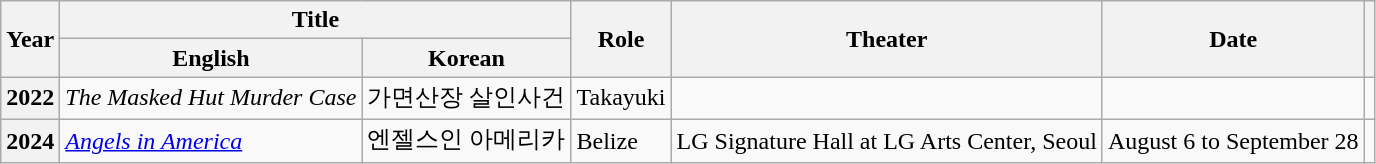<table class="wikitable sortable plainrowheaders" style="text-align:left; font-size:100%;">
<tr>
<th rowspan="2" scope="col">Year</th>
<th colspan="2" scope="col">Title</th>
<th rowspan="2" scope="col">Role</th>
<th rowspan="2" scope="col">Theater</th>
<th rowspan="2" scope="col">Date</th>
<th rowspan="2" scope="col" class="unsortable"></th>
</tr>
<tr>
<th>English</th>
<th>Korean</th>
</tr>
<tr>
<th scope="row">2022</th>
<td><em>The Masked Hut Murder Case</em></td>
<td>가면산장 살인사건</td>
<td>Takayuki</td>
<td></td>
<td></td>
<td></td>
</tr>
<tr>
<th scope="row">2024</th>
<td><em><a href='#'>Angels in America</a></em></td>
<td>엔젤스인 아메리카</td>
<td>Belize</td>
<td>LG Signature Hall at LG Arts Center, Seoul</td>
<td>August 6 to September 28</td>
<td></td>
</tr>
</table>
